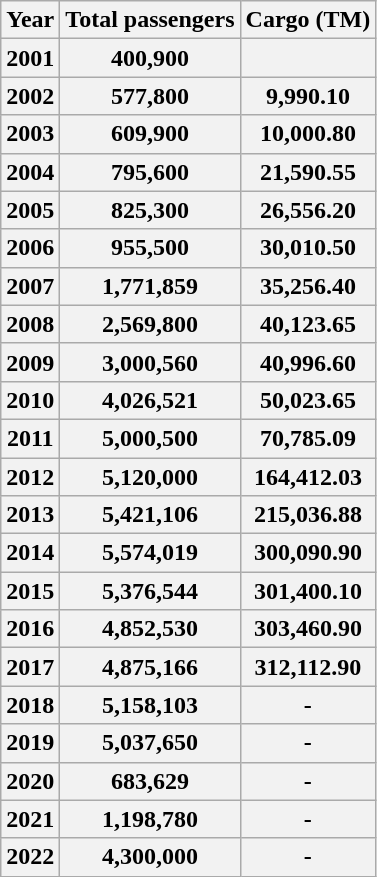<table class="wikitable">
<tr>
<th>Year</th>
<th>Total passengers</th>
<th>Cargo (TM)</th>
</tr>
<tr>
<th>2001</th>
<th>400,900</th>
<th></th>
</tr>
<tr>
<th>2002</th>
<th>577,800</th>
<th>9,990.10</th>
</tr>
<tr>
<th>2003</th>
<th>609,900</th>
<th>10,000.80</th>
</tr>
<tr>
<th>2004</th>
<th>795,600</th>
<th>21,590.55</th>
</tr>
<tr>
<th>2005</th>
<th>825,300</th>
<th>26,556.20</th>
</tr>
<tr>
<th>2006</th>
<th>955,500</th>
<th>30,010.50</th>
</tr>
<tr>
<th>2007</th>
<th>1,771,859</th>
<th>35,256.40</th>
</tr>
<tr>
<th>2008</th>
<th>2,569,800</th>
<th>40,123.65</th>
</tr>
<tr>
<th>2009</th>
<th>3,000,560</th>
<th>40,996.60</th>
</tr>
<tr>
<th>2010</th>
<th>4,026,521</th>
<th>50,023.65</th>
</tr>
<tr>
<th>2011</th>
<th>5,000,500</th>
<th>70,785.09</th>
</tr>
<tr>
<th>2012</th>
<th>5,120,000</th>
<th>164,412.03</th>
</tr>
<tr>
<th>2013</th>
<th>5,421,106</th>
<th>215,036.88</th>
</tr>
<tr>
<th>2014</th>
<th>5,574,019</th>
<th>300,090.90</th>
</tr>
<tr>
<th>2015</th>
<th>5,376,544</th>
<th>301,400.10</th>
</tr>
<tr>
<th>2016</th>
<th>4,852,530</th>
<th>303,460.90</th>
</tr>
<tr>
<th>2017</th>
<th>4,875,166</th>
<th>312,112.90</th>
</tr>
<tr>
<th>2018</th>
<th>5,158,103</th>
<th>-</th>
</tr>
<tr>
<th>2019</th>
<th>5,037,650</th>
<th>-</th>
</tr>
<tr>
<th>2020</th>
<th>683,629</th>
<th>-</th>
</tr>
<tr>
<th>2021</th>
<th>1,198,780</th>
<th>-</th>
</tr>
<tr>
<th>2022</th>
<th>4,300,000</th>
<th>-</th>
</tr>
</table>
